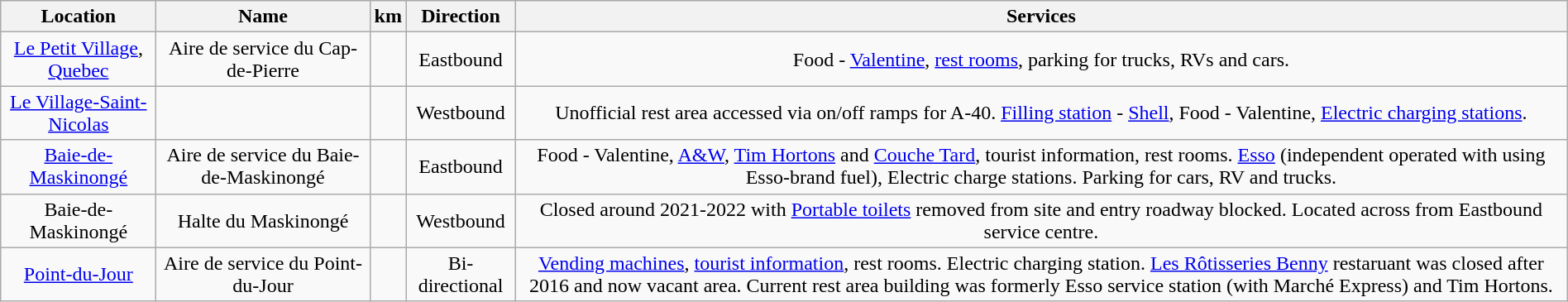<table class="wikitable" width="100%" style="text-align: center">
<tr>
<th>Location</th>
<th>Name</th>
<th>km</th>
<th>Direction</th>
<th>Services</th>
</tr>
<tr>
<td><a href='#'>Le Petit Village</a>, <a href='#'>Quebec</a></td>
<td>Aire de service du Cap-de-Pierre</td>
<td></td>
<td>Eastbound</td>
<td>Food - <a href='#'>Valentine</a>, <a href='#'>rest rooms</a>, parking for trucks, RVs and cars.</td>
</tr>
<tr>
<td><a href='#'>Le Village-Saint-Nicolas</a></td>
<td></td>
<td></td>
<td>Westbound</td>
<td>Unofficial rest area accessed via on/off ramps for A-40. <a href='#'>Filling station</a> - <a href='#'>Shell</a>, Food - Valentine, <a href='#'>Electric charging stations</a>.</td>
</tr>
<tr>
<td><a href='#'>Baie-de-Maskinongé</a></td>
<td>Aire de service du Baie-de-Maskinongé</td>
<td></td>
<td>Eastbound</td>
<td>Food - Valentine, <a href='#'>A&W</a>, <a href='#'>Tim Hortons</a> and <a href='#'>Couche Tard</a>, tourist information, rest rooms. <a href='#'>Esso</a> (independent operated with using Esso-brand fuel), Electric charge stations. Parking for cars, RV and trucks.</td>
</tr>
<tr>
<td>Baie-de-Maskinongé</td>
<td>Halte du Maskinongé</td>
<td></td>
<td>Westbound</td>
<td>Closed around 2021-2022 with <a href='#'>Portable toilets</a> removed from site and entry roadway blocked. Located across from Eastbound service centre.</td>
</tr>
<tr>
<td><a href='#'>Point-du-Jour</a></td>
<td>Aire de service du Point-du-Jour</td>
<td></td>
<td>Bi-directional</td>
<td><a href='#'>Vending machines</a>, <a href='#'>tourist information</a>, rest rooms. Electric charging station. <a href='#'>Les Rôtisseries Benny</a> restaruant was closed after 2016 and now vacant area. Current rest area building was formerly Esso service station (with Marché Express) and Tim Hortons.</td>
</tr>
</table>
